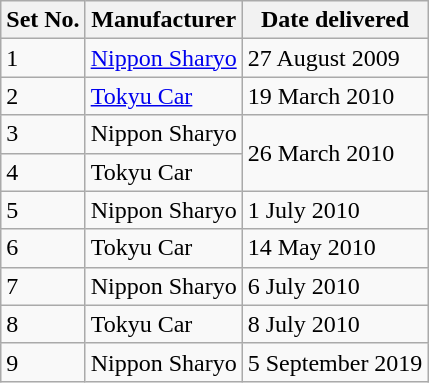<table class="wikitable">
<tr>
<th>Set No.</th>
<th>Manufacturer</th>
<th>Date delivered</th>
</tr>
<tr>
<td>1</td>
<td><a href='#'>Nippon Sharyo</a></td>
<td>27 August 2009</td>
</tr>
<tr>
<td>2</td>
<td><a href='#'>Tokyu Car</a></td>
<td>19 March 2010</td>
</tr>
<tr>
<td>3</td>
<td>Nippon Sharyo</td>
<td rowspan="2">26 March 2010</td>
</tr>
<tr>
<td>4</td>
<td>Tokyu Car</td>
</tr>
<tr>
<td>5</td>
<td>Nippon Sharyo</td>
<td>1 July 2010</td>
</tr>
<tr>
<td>6</td>
<td>Tokyu Car</td>
<td>14 May 2010</td>
</tr>
<tr>
<td>7</td>
<td>Nippon Sharyo</td>
<td>6 July 2010</td>
</tr>
<tr>
<td>8</td>
<td>Tokyu Car</td>
<td>8 July 2010</td>
</tr>
<tr>
<td>9</td>
<td>Nippon Sharyo</td>
<td>5 September 2019</td>
</tr>
</table>
